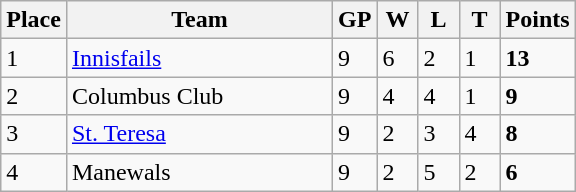<table class="wikitable">
<tr>
<th>Place</th>
<th width="170">Team</th>
<th width="20">GP</th>
<th width="20">W</th>
<th width="20">L</th>
<th width="20">T</th>
<th>Points</th>
</tr>
<tr>
<td>1</td>
<td><a href='#'>Innisfails</a></td>
<td>9</td>
<td>6</td>
<td>2</td>
<td>1</td>
<td><strong>13</strong></td>
</tr>
<tr>
<td>2</td>
<td>Columbus Club</td>
<td>9</td>
<td>4</td>
<td>4</td>
<td>1</td>
<td><strong>9</strong></td>
</tr>
<tr>
<td>3</td>
<td><a href='#'>St. Teresa</a></td>
<td>9</td>
<td>2</td>
<td>3</td>
<td>4</td>
<td><strong>8</strong></td>
</tr>
<tr>
<td>4</td>
<td>Manewals</td>
<td>9</td>
<td>2</td>
<td>5</td>
<td>2</td>
<td><strong>6</strong></td>
</tr>
</table>
